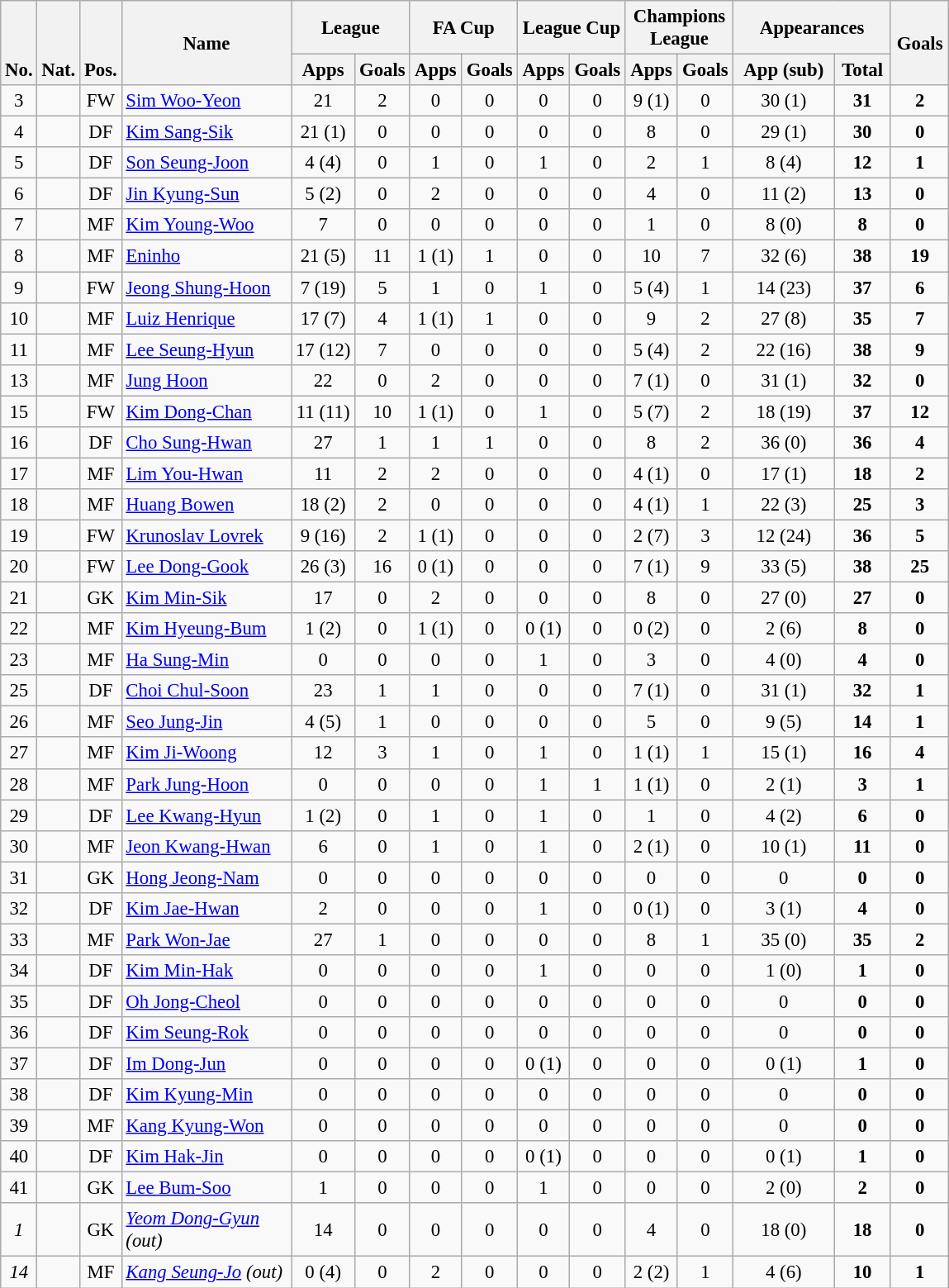<table class="wikitable" style="font-size: 95%; text-align: center;">
<tr>
<th rowspan="2" valign="bottom">No.</th>
<th rowspan="2" valign="bottom">Nat.</th>
<th rowspan="2" valign="bottom">Pos.</th>
<th rowspan="2" width="130">Name</th>
<th colspan="2" width="80">League</th>
<th colspan="2" width="80">FA Cup</th>
<th colspan="2" width="80">League Cup</th>
<th colspan="2" width="80">Champions League</th>
<th colspan="2" width="120">Appearances</th>
<th rowspan="2" width="40">Goals</th>
</tr>
<tr>
<th>Apps</th>
<th>Goals</th>
<th>Apps</th>
<th>Goals</th>
<th>Apps</th>
<th>Goals</th>
<th>Apps</th>
<th>Goals</th>
<th>App (sub)</th>
<th>Total</th>
</tr>
<tr>
<td>3</td>
<td></td>
<td>FW</td>
<td align="left"><a href='#'>Sim Woo-Yeon</a></td>
<td>21</td>
<td>2</td>
<td>0</td>
<td>0</td>
<td>0</td>
<td>0</td>
<td>9 (1)</td>
<td>0</td>
<td>30 (1)</td>
<td><strong>31</strong></td>
<td><strong>2</strong></td>
</tr>
<tr>
<td>4</td>
<td></td>
<td>DF</td>
<td align="left"><a href='#'>Kim Sang-Sik</a></td>
<td>21 (1)</td>
<td>0</td>
<td>0</td>
<td>0</td>
<td>0</td>
<td>0</td>
<td>8</td>
<td>0</td>
<td>29 (1)</td>
<td><strong>30</strong></td>
<td><strong>0</strong></td>
</tr>
<tr>
<td>5</td>
<td></td>
<td>DF</td>
<td align="left"><a href='#'>Son Seung-Joon</a></td>
<td>4 (4)</td>
<td>0</td>
<td>1</td>
<td>0</td>
<td>1</td>
<td>0</td>
<td>2</td>
<td>1</td>
<td>8 (4)</td>
<td><strong>12</strong></td>
<td><strong>1</strong></td>
</tr>
<tr>
<td>6</td>
<td></td>
<td>DF</td>
<td align="left"><a href='#'>Jin Kyung-Sun</a></td>
<td>5 (2)</td>
<td>0</td>
<td>2</td>
<td>0</td>
<td>0</td>
<td>0</td>
<td>4</td>
<td>0</td>
<td>11 (2)</td>
<td><strong>13</strong></td>
<td><strong>0</strong></td>
</tr>
<tr>
<td>7</td>
<td></td>
<td>MF</td>
<td align="left"><a href='#'>Kim Young-Woo</a></td>
<td>7</td>
<td>0</td>
<td>0</td>
<td>0</td>
<td>0</td>
<td>0</td>
<td>1</td>
<td>0</td>
<td>8 (0)</td>
<td><strong>8</strong></td>
<td><strong>0</strong></td>
</tr>
<tr>
<td>8</td>
<td></td>
<td>MF</td>
<td align="left"><a href='#'>Eninho</a></td>
<td>21 (5)</td>
<td>11</td>
<td>1 (1)</td>
<td>1</td>
<td>0</td>
<td>0</td>
<td>10</td>
<td>7</td>
<td>32 (6)</td>
<td><strong>38</strong></td>
<td><strong>19</strong></td>
</tr>
<tr>
<td>9</td>
<td></td>
<td>FW</td>
<td align="left"><a href='#'>Jeong Shung-Hoon</a></td>
<td>7 (19)</td>
<td>5</td>
<td>1</td>
<td>0</td>
<td>1</td>
<td>0</td>
<td>5 (4)</td>
<td>1</td>
<td>14 (23)</td>
<td><strong>37</strong></td>
<td><strong>6</strong></td>
</tr>
<tr>
<td>10</td>
<td></td>
<td>MF</td>
<td align="left"><a href='#'>Luiz Henrique</a></td>
<td>17 (7)</td>
<td>4</td>
<td>1 (1)</td>
<td>1</td>
<td>0</td>
<td>0</td>
<td>9</td>
<td>2</td>
<td>27 (8)</td>
<td><strong>35</strong></td>
<td><strong>7</strong></td>
</tr>
<tr>
<td>11</td>
<td></td>
<td>MF</td>
<td align="left"><a href='#'>Lee Seung-Hyun</a></td>
<td>17 (12)</td>
<td>7</td>
<td>0</td>
<td>0</td>
<td>0</td>
<td>0</td>
<td>5 (4)</td>
<td>2</td>
<td>22 (16)</td>
<td><strong>38</strong></td>
<td><strong>9</strong></td>
</tr>
<tr>
<td>13</td>
<td></td>
<td>MF</td>
<td align="left"><a href='#'>Jung Hoon</a></td>
<td>22</td>
<td>0</td>
<td>2</td>
<td>0</td>
<td>0</td>
<td>0</td>
<td>7 (1)</td>
<td>0</td>
<td>31 (1)</td>
<td><strong>32</strong></td>
<td><strong>0</strong></td>
</tr>
<tr>
<td>15</td>
<td></td>
<td>FW</td>
<td align="left"><a href='#'>Kim Dong-Chan</a></td>
<td>11 (11)</td>
<td>10</td>
<td>1 (1)</td>
<td>0</td>
<td>1</td>
<td>0</td>
<td>5 (7)</td>
<td>2</td>
<td>18 (19)</td>
<td><strong>37</strong></td>
<td><strong>12</strong></td>
</tr>
<tr>
<td>16</td>
<td></td>
<td>DF</td>
<td align="left"><a href='#'>Cho Sung-Hwan</a></td>
<td>27</td>
<td>1</td>
<td>1</td>
<td>1</td>
<td>0</td>
<td>0</td>
<td>8</td>
<td>2</td>
<td>36 (0)</td>
<td><strong>36</strong></td>
<td><strong>4</strong></td>
</tr>
<tr>
<td>17</td>
<td></td>
<td>MF</td>
<td align="left"><a href='#'>Lim You-Hwan</a></td>
<td>11</td>
<td>2</td>
<td>2</td>
<td>0</td>
<td>0</td>
<td>0</td>
<td>4 (1)</td>
<td>0</td>
<td>17 (1)</td>
<td><strong>18</strong></td>
<td><strong>2</strong></td>
</tr>
<tr>
<td>18</td>
<td></td>
<td>MF</td>
<td align="left"><a href='#'>Huang Bowen</a></td>
<td>18 (2)</td>
<td>2</td>
<td>0</td>
<td>0</td>
<td>0</td>
<td>0</td>
<td>4 (1)</td>
<td>1</td>
<td>22 (3)</td>
<td><strong>25</strong></td>
<td><strong>3</strong></td>
</tr>
<tr>
<td>19</td>
<td></td>
<td>FW</td>
<td align="left"><a href='#'>Krunoslav Lovrek</a></td>
<td>9 (16)</td>
<td>2</td>
<td>1 (1)</td>
<td>0</td>
<td>0</td>
<td>0</td>
<td>2 (7)</td>
<td>3</td>
<td>12 (24)</td>
<td><strong>36</strong></td>
<td><strong>5</strong></td>
</tr>
<tr>
<td>20</td>
<td></td>
<td>FW</td>
<td align="left"><a href='#'>Lee Dong-Gook</a></td>
<td>26 (3)</td>
<td>16</td>
<td>0 (1)</td>
<td>0</td>
<td>0</td>
<td>0</td>
<td>7 (1)</td>
<td>9</td>
<td>33 (5)</td>
<td><strong>38</strong></td>
<td><strong>25</strong></td>
</tr>
<tr>
<td>21</td>
<td></td>
<td>GK</td>
<td align="left"><a href='#'>Kim Min-Sik</a></td>
<td>17</td>
<td>0</td>
<td>2</td>
<td>0</td>
<td>0</td>
<td>0</td>
<td>8</td>
<td>0</td>
<td>27 (0)</td>
<td><strong>27</strong></td>
<td><strong>0</strong></td>
</tr>
<tr>
<td>22</td>
<td></td>
<td>MF</td>
<td align="left"><a href='#'>Kim Hyeung-Bum</a></td>
<td>1 (2)</td>
<td>0</td>
<td>1 (1)</td>
<td>0</td>
<td>0 (1)</td>
<td>0</td>
<td>0 (2)</td>
<td>0</td>
<td>2 (6)</td>
<td><strong>8</strong></td>
<td><strong>0</strong></td>
</tr>
<tr>
<td>23</td>
<td></td>
<td>MF</td>
<td align="left"><a href='#'>Ha Sung-Min</a></td>
<td>0</td>
<td>0</td>
<td>0</td>
<td>0</td>
<td>1</td>
<td>0</td>
<td>3</td>
<td>0</td>
<td>4 (0)</td>
<td><strong>4</strong></td>
<td><strong>0</strong></td>
</tr>
<tr>
<td>25</td>
<td></td>
<td>DF</td>
<td align="left"><a href='#'>Choi Chul-Soon</a></td>
<td>23</td>
<td>1</td>
<td>1</td>
<td>0</td>
<td>0</td>
<td>0</td>
<td>7 (1)</td>
<td>0</td>
<td>31 (1)</td>
<td><strong>32</strong></td>
<td><strong>1</strong></td>
</tr>
<tr>
<td>26</td>
<td></td>
<td>MF</td>
<td align="left"><a href='#'>Seo Jung-Jin</a></td>
<td>4 (5)</td>
<td>1</td>
<td>0</td>
<td>0</td>
<td>0</td>
<td>0</td>
<td>5</td>
<td>0</td>
<td>9 (5)</td>
<td><strong>14</strong></td>
<td><strong>1</strong></td>
</tr>
<tr>
<td>27</td>
<td></td>
<td>MF</td>
<td align="left"><a href='#'>Kim Ji-Woong</a></td>
<td>12</td>
<td>3</td>
<td>1</td>
<td>0</td>
<td>1</td>
<td>0</td>
<td>1 (1)</td>
<td>1</td>
<td>15 (1)</td>
<td><strong>16</strong></td>
<td><strong>4</strong></td>
</tr>
<tr>
<td>28</td>
<td></td>
<td>MF</td>
<td align="left"><a href='#'>Park Jung-Hoon</a></td>
<td>0</td>
<td>0</td>
<td>0</td>
<td>0</td>
<td>1</td>
<td>1</td>
<td>1 (1)</td>
<td>0</td>
<td>2 (1)</td>
<td><strong>3</strong></td>
<td><strong>1</strong></td>
</tr>
<tr>
<td>29</td>
<td></td>
<td>DF</td>
<td align="left"><a href='#'>Lee Kwang-Hyun</a></td>
<td>1 (2)</td>
<td>0</td>
<td>1</td>
<td>0</td>
<td>1</td>
<td>0</td>
<td>1</td>
<td>0</td>
<td>4 (2)</td>
<td><strong>6</strong></td>
<td><strong>0</strong></td>
</tr>
<tr>
<td>30</td>
<td></td>
<td>MF</td>
<td align="left"><a href='#'>Jeon Kwang-Hwan</a></td>
<td>6</td>
<td>0</td>
<td>1</td>
<td>0</td>
<td>1</td>
<td>0</td>
<td>2 (1)</td>
<td>0</td>
<td>10 (1)</td>
<td><strong>11</strong></td>
<td><strong>0</strong></td>
</tr>
<tr>
<td>31</td>
<td></td>
<td>GK</td>
<td align="left"><a href='#'>Hong Jeong-Nam</a></td>
<td>0</td>
<td>0</td>
<td>0</td>
<td>0</td>
<td>0</td>
<td>0</td>
<td>0</td>
<td>0</td>
<td>0</td>
<td><strong>0</strong></td>
<td><strong>0</strong></td>
</tr>
<tr>
<td>32</td>
<td></td>
<td>DF</td>
<td align="left"><a href='#'>Kim Jae-Hwan</a></td>
<td>2</td>
<td>0</td>
<td>0</td>
<td>0</td>
<td>1</td>
<td>0</td>
<td>0 (1)</td>
<td>0</td>
<td>3 (1)</td>
<td><strong>4</strong></td>
<td><strong>0</strong></td>
</tr>
<tr>
<td>33</td>
<td></td>
<td>MF</td>
<td align="left"><a href='#'>Park Won-Jae</a></td>
<td>27</td>
<td>1</td>
<td>0</td>
<td>0</td>
<td>0</td>
<td>0</td>
<td>8</td>
<td>1</td>
<td>35 (0)</td>
<td><strong>35</strong></td>
<td><strong>2</strong></td>
</tr>
<tr>
<td>34</td>
<td></td>
<td>DF</td>
<td align="left"><a href='#'>Kim Min-Hak</a></td>
<td>0</td>
<td>0</td>
<td>0</td>
<td>0</td>
<td>1</td>
<td>0</td>
<td>0</td>
<td>0</td>
<td>1 (0)</td>
<td><strong>1</strong></td>
<td><strong>0</strong></td>
</tr>
<tr>
<td>35</td>
<td></td>
<td>DF</td>
<td align="left"><a href='#'>Oh Jong-Cheol</a></td>
<td>0</td>
<td>0</td>
<td>0</td>
<td>0</td>
<td>0</td>
<td>0</td>
<td>0</td>
<td>0</td>
<td>0</td>
<td><strong>0</strong></td>
<td><strong>0</strong></td>
</tr>
<tr>
<td>36</td>
<td></td>
<td>DF</td>
<td align="left"><a href='#'>Kim Seung-Rok</a></td>
<td>0</td>
<td>0</td>
<td>0</td>
<td>0</td>
<td>0</td>
<td>0</td>
<td>0</td>
<td>0</td>
<td>0</td>
<td><strong>0</strong></td>
<td><strong>0</strong></td>
</tr>
<tr>
<td>37</td>
<td></td>
<td>DF</td>
<td align="left"><a href='#'>Im Dong-Jun</a></td>
<td>0</td>
<td>0</td>
<td>0</td>
<td>0</td>
<td>0 (1)</td>
<td>0</td>
<td>0</td>
<td>0</td>
<td>0 (1)</td>
<td><strong>1</strong></td>
<td><strong>0</strong></td>
</tr>
<tr>
<td>38</td>
<td></td>
<td>DF</td>
<td align="left"><a href='#'>Kim Kyung-Min</a></td>
<td>0</td>
<td>0</td>
<td>0</td>
<td>0</td>
<td>0</td>
<td>0</td>
<td>0</td>
<td>0</td>
<td>0</td>
<td><strong>0</strong></td>
<td><strong>0</strong></td>
</tr>
<tr>
<td>39</td>
<td></td>
<td>MF</td>
<td align="left"><a href='#'>Kang Kyung-Won</a></td>
<td>0</td>
<td>0</td>
<td>0</td>
<td>0</td>
<td>0</td>
<td>0</td>
<td>0</td>
<td>0</td>
<td>0</td>
<td><strong>0</strong></td>
<td><strong>0</strong></td>
</tr>
<tr>
<td>40</td>
<td></td>
<td>DF</td>
<td align="left"><a href='#'>Kim Hak-Jin</a></td>
<td>0</td>
<td>0</td>
<td>0</td>
<td>0</td>
<td>0 (1)</td>
<td>0</td>
<td>0</td>
<td>0</td>
<td>0 (1)</td>
<td><strong>1</strong></td>
<td><strong>0</strong></td>
</tr>
<tr>
<td>41</td>
<td></td>
<td>GK</td>
<td align="left"><a href='#'>Lee Bum-Soo</a></td>
<td>1</td>
<td>0</td>
<td>0</td>
<td>0</td>
<td>1</td>
<td>0</td>
<td>0</td>
<td>0</td>
<td>2 (0)</td>
<td><strong>2</strong></td>
<td><strong>0</strong></td>
</tr>
<tr>
<td><em>1</em></td>
<td></td>
<td>GK</td>
<td align="left"><em><a href='#'>Yeom Dong-Gyun</a> (out)</em></td>
<td>14</td>
<td>0</td>
<td>0</td>
<td>0</td>
<td>0</td>
<td>0</td>
<td>4</td>
<td>0</td>
<td>18 (0)</td>
<td><strong>18</strong></td>
<td><strong>0</strong></td>
</tr>
<tr>
<td><em>14</em></td>
<td></td>
<td>MF</td>
<td align="left"><em><a href='#'>Kang Seung-Jo</a> (out)</em></td>
<td>0 (4)</td>
<td>0</td>
<td>2</td>
<td>0</td>
<td>0</td>
<td>0</td>
<td>2 (2)</td>
<td>1</td>
<td>4 (6)</td>
<td><strong>10</strong></td>
<td><strong>1</strong></td>
</tr>
</table>
